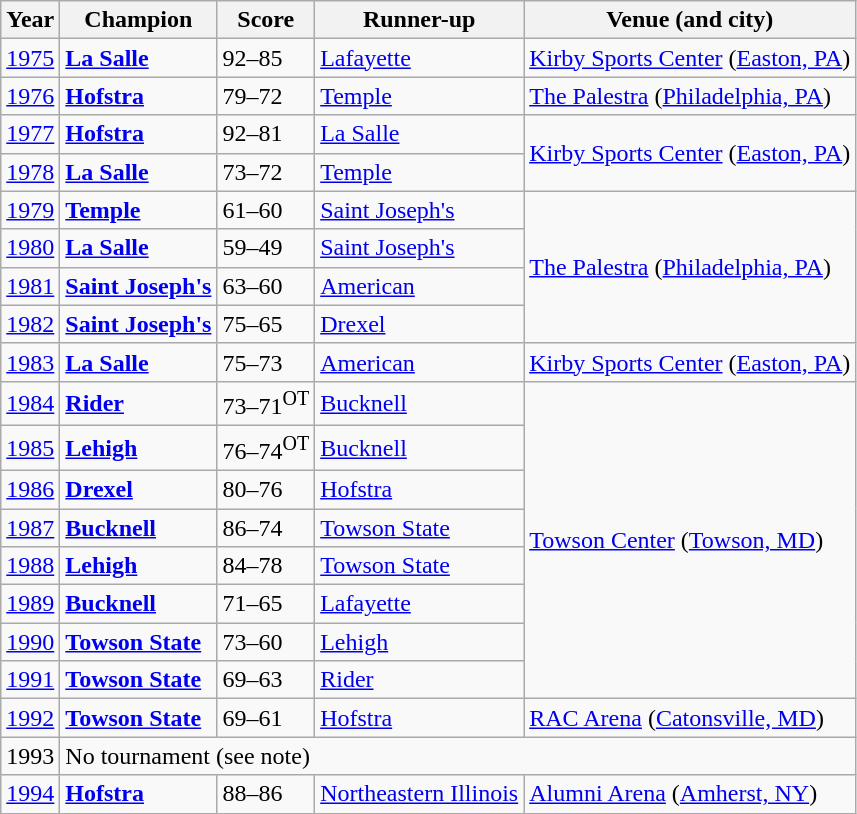<table class="wikitable sortable">
<tr>
<th>Year</th>
<th>Champion</th>
<th>Score</th>
<th>Runner-up</th>
<th>Venue (and city)</th>
</tr>
<tr>
<td><a href='#'>1975</a></td>
<td><strong><a href='#'>La Salle</a></strong></td>
<td>92–85</td>
<td><a href='#'>Lafayette</a></td>
<td><a href='#'>Kirby Sports Center</a> (<a href='#'>Easton, PA</a>)</td>
</tr>
<tr>
<td><a href='#'>1976</a></td>
<td><strong><a href='#'>Hofstra</a></strong></td>
<td>79–72</td>
<td><a href='#'>Temple</a></td>
<td><a href='#'>The Palestra</a> (<a href='#'>Philadelphia, PA</a>)</td>
</tr>
<tr>
<td><a href='#'>1977</a></td>
<td><strong><a href='#'>Hofstra</a></strong></td>
<td>92–81</td>
<td><a href='#'>La Salle</a></td>
<td rowspan=2><a href='#'>Kirby Sports Center</a> (<a href='#'>Easton, PA</a>)</td>
</tr>
<tr>
<td><a href='#'>1978</a></td>
<td><strong><a href='#'>La Salle</a></strong></td>
<td>73–72</td>
<td><a href='#'>Temple</a></td>
</tr>
<tr>
<td><a href='#'>1979</a></td>
<td><strong><a href='#'>Temple</a></strong></td>
<td>61–60</td>
<td><a href='#'>Saint Joseph's</a></td>
<td rowspan=4><a href='#'>The Palestra</a> (<a href='#'>Philadelphia, PA</a>)</td>
</tr>
<tr>
<td><a href='#'>1980</a></td>
<td><strong><a href='#'>La Salle</a></strong></td>
<td>59–49</td>
<td><a href='#'>Saint Joseph's</a></td>
</tr>
<tr>
<td><a href='#'>1981</a></td>
<td><strong><a href='#'>Saint Joseph's</a></strong></td>
<td>63–60</td>
<td><a href='#'>American</a></td>
</tr>
<tr>
<td><a href='#'>1982</a></td>
<td><strong><a href='#'>Saint Joseph's</a></strong></td>
<td>75–65</td>
<td><a href='#'>Drexel</a></td>
</tr>
<tr>
<td><a href='#'>1983</a></td>
<td><strong><a href='#'>La Salle</a></strong></td>
<td>75–73</td>
<td><a href='#'>American</a></td>
<td><a href='#'>Kirby Sports Center</a> (<a href='#'>Easton, PA</a>)</td>
</tr>
<tr>
<td><a href='#'>1984</a></td>
<td><strong><a href='#'>Rider</a></strong></td>
<td>73–71<sup>OT</sup></td>
<td><a href='#'>Bucknell</a></td>
<td rowspan=8><a href='#'>Towson Center</a> (<a href='#'>Towson, MD</a>)</td>
</tr>
<tr>
<td><a href='#'>1985</a></td>
<td><strong><a href='#'>Lehigh</a></strong></td>
<td>76–74<sup>OT</sup></td>
<td><a href='#'>Bucknell</a></td>
</tr>
<tr>
<td><a href='#'>1986</a></td>
<td><strong><a href='#'>Drexel</a></strong></td>
<td>80–76</td>
<td><a href='#'>Hofstra</a></td>
</tr>
<tr>
<td><a href='#'>1987</a></td>
<td><strong><a href='#'>Bucknell</a></strong></td>
<td>86–74</td>
<td><a href='#'>Towson State</a></td>
</tr>
<tr>
<td><a href='#'>1988</a></td>
<td><strong><a href='#'>Lehigh</a></strong></td>
<td>84–78</td>
<td><a href='#'>Towson State</a></td>
</tr>
<tr>
<td><a href='#'>1989</a></td>
<td><strong><a href='#'>Bucknell</a></strong></td>
<td>71–65</td>
<td><a href='#'>Lafayette</a></td>
</tr>
<tr>
<td><a href='#'>1990</a></td>
<td><strong><a href='#'>Towson State</a></strong></td>
<td>73–60</td>
<td><a href='#'>Lehigh</a></td>
</tr>
<tr>
<td><a href='#'>1991</a></td>
<td><strong><a href='#'>Towson State</a></strong></td>
<td>69–63</td>
<td><a href='#'>Rider</a></td>
</tr>
<tr>
<td><a href='#'>1992</a></td>
<td><strong><a href='#'>Towson State</a></strong></td>
<td>69–61</td>
<td><a href='#'>Hofstra</a></td>
<td><a href='#'>RAC Arena</a> (<a href='#'>Catonsville, MD</a>)</td>
</tr>
<tr>
<td>1993</td>
<td colspan=4>No tournament (see note)</td>
</tr>
<tr>
<td><a href='#'>1994</a></td>
<td><strong><a href='#'>Hofstra</a></strong></td>
<td>88–86</td>
<td><a href='#'>Northeastern Illinois</a></td>
<td><a href='#'>Alumni Arena</a> (<a href='#'>Amherst, NY</a>)</td>
</tr>
</table>
